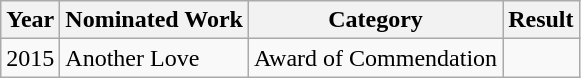<table class="wikitable">
<tr>
<th>Year</th>
<th>Nominated Work</th>
<th>Category</th>
<th>Result</th>
</tr>
<tr>
<td>2015</td>
<td>Another Love</td>
<td>Award of Commendation</td>
<td></td>
</tr>
</table>
